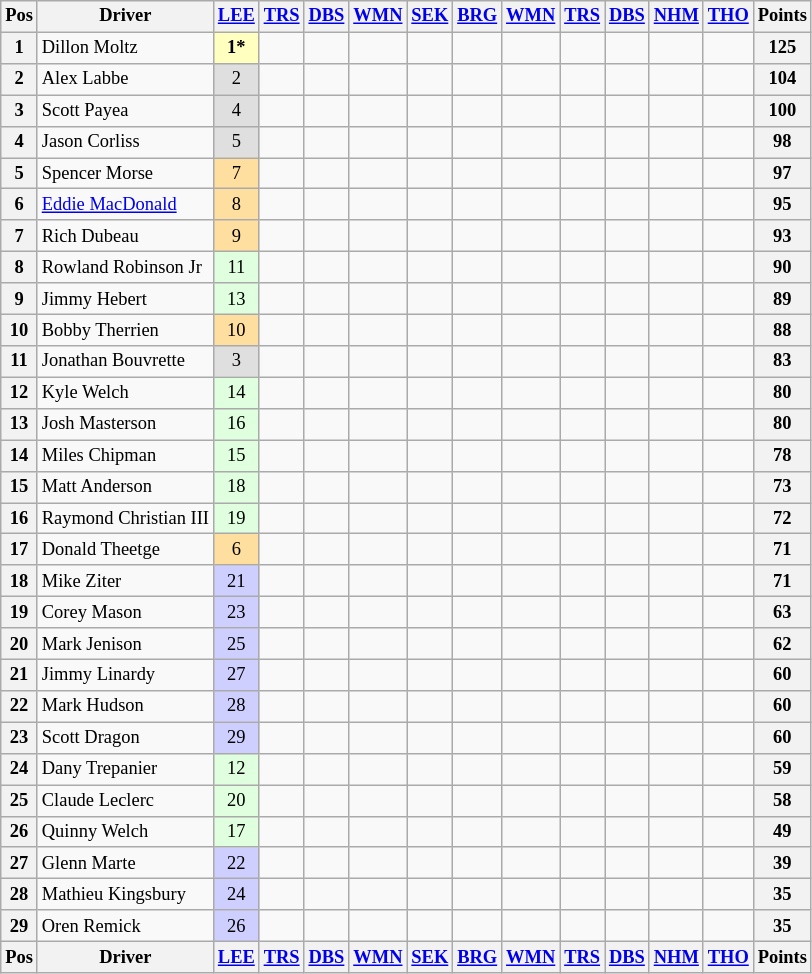<table class="wikitable" style="font-size:77%; text-align:center;">
<tr>
<th>Pos</th>
<th>Driver</th>
<th><a href='#'>LEE</a></th>
<th><a href='#'>TRS</a></th>
<th><a href='#'>DBS</a></th>
<th><a href='#'>WMN</a></th>
<th><a href='#'>SEK</a></th>
<th><a href='#'>BRG</a></th>
<th><a href='#'>WMN</a></th>
<th><a href='#'>TRS</a></th>
<th><a href='#'>DBS</a></th>
<th><a href='#'>NHM</a></th>
<th><a href='#'>THO</a></th>
<th>Points</th>
</tr>
<tr>
<th>1</th>
<td align="left">Dillon Moltz</td>
<td style="background:#FFFFBF;"><strong>1*</strong></td>
<td></td>
<td></td>
<td></td>
<td></td>
<td></td>
<td></td>
<td></td>
<td></td>
<td></td>
<td></td>
<th>125</th>
</tr>
<tr>
<th>2</th>
<td align="left">Alex Labbe</td>
<td style="background:#DFDFDF;">2</td>
<td></td>
<td></td>
<td></td>
<td></td>
<td></td>
<td></td>
<td></td>
<td></td>
<td></td>
<td></td>
<th>104</th>
</tr>
<tr>
<th>3</th>
<td align="left">Scott Payea</td>
<td style="background:#DFDFDF;">4</td>
<td></td>
<td></td>
<td></td>
<td></td>
<td></td>
<td></td>
<td></td>
<td></td>
<td></td>
<td></td>
<th>100</th>
</tr>
<tr>
<th>4</th>
<td align="left">Jason Corliss</td>
<td style="background:#DFDFDF;">5</td>
<td></td>
<td></td>
<td></td>
<td></td>
<td></td>
<td></td>
<td></td>
<td></td>
<td></td>
<td></td>
<th>98</th>
</tr>
<tr>
<th>5</th>
<td align="left">Spencer Morse</td>
<td style="background:#FFDF9F;">7</td>
<td></td>
<td></td>
<td></td>
<td></td>
<td></td>
<td></td>
<td></td>
<td></td>
<td></td>
<td></td>
<th>97</th>
</tr>
<tr>
<th>6</th>
<td align="left"><a href='#'>Eddie MacDonald</a></td>
<td style="background:#FFDF9F;">8</td>
<td></td>
<td></td>
<td></td>
<td></td>
<td></td>
<td></td>
<td></td>
<td></td>
<td></td>
<td></td>
<th>95</th>
</tr>
<tr>
<th>7</th>
<td align="left">Rich Dubeau</td>
<td style="background:#FFDF9F;">9</td>
<td></td>
<td></td>
<td></td>
<td></td>
<td></td>
<td></td>
<td></td>
<td></td>
<td></td>
<td></td>
<th>93</th>
</tr>
<tr>
<th>8</th>
<td align="left">Rowland Robinson Jr</td>
<td style="background:#DFFFDF;">11</td>
<td></td>
<td></td>
<td></td>
<td></td>
<td></td>
<td></td>
<td></td>
<td></td>
<td></td>
<td></td>
<th>90</th>
</tr>
<tr>
<th>9</th>
<td align="left">Jimmy Hebert</td>
<td style="background:#DFFFDF;">13</td>
<td></td>
<td></td>
<td></td>
<td></td>
<td></td>
<td></td>
<td></td>
<td></td>
<td></td>
<td></td>
<th>89</th>
</tr>
<tr>
<th>10</th>
<td align="left">Bobby Therrien</td>
<td style="background:#FFDF9F;">10</td>
<td></td>
<td></td>
<td></td>
<td></td>
<td></td>
<td></td>
<td></td>
<td></td>
<td></td>
<td></td>
<th>88</th>
</tr>
<tr>
<th>11</th>
<td align="left">Jonathan Bouvrette</td>
<td style="background:#DFDFDF;">3</td>
<td></td>
<td></td>
<td></td>
<td></td>
<td></td>
<td></td>
<td></td>
<td></td>
<td></td>
<td></td>
<th>83</th>
</tr>
<tr>
<th>12</th>
<td align="left">Kyle Welch</td>
<td style="background:#DFFFDF;">14</td>
<td></td>
<td></td>
<td></td>
<td></td>
<td></td>
<td></td>
<td></td>
<td></td>
<td></td>
<td></td>
<th>80</th>
</tr>
<tr>
<th>13</th>
<td align="left">Josh Masterson</td>
<td style="background:#DFFFDF;">16</td>
<td></td>
<td></td>
<td></td>
<td></td>
<td></td>
<td></td>
<td></td>
<td></td>
<td></td>
<td></td>
<th>80</th>
</tr>
<tr>
<th>14</th>
<td align="left">Miles Chipman</td>
<td style="background:#DFFFDF;">15</td>
<td></td>
<td></td>
<td></td>
<td></td>
<td></td>
<td></td>
<td></td>
<td></td>
<td></td>
<td></td>
<th>78</th>
</tr>
<tr>
<th>15</th>
<td align="left">Matt Anderson</td>
<td style="background:#DFFFDF;">18</td>
<td></td>
<td></td>
<td></td>
<td></td>
<td></td>
<td></td>
<td></td>
<td></td>
<td></td>
<td></td>
<th>73</th>
</tr>
<tr>
<th>16</th>
<td align="left">Raymond Christian III</td>
<td style="background:#DFFFDF;">19</td>
<td></td>
<td></td>
<td></td>
<td></td>
<td></td>
<td></td>
<td></td>
<td></td>
<td></td>
<td></td>
<th>72</th>
</tr>
<tr>
<th>17</th>
<td align="left">Donald Theetge</td>
<td style="background:#FFDF9F;">6</td>
<td></td>
<td></td>
<td></td>
<td></td>
<td></td>
<td></td>
<td></td>
<td></td>
<td></td>
<td></td>
<th>71</th>
</tr>
<tr>
<th>18</th>
<td align="left">Mike Ziter</td>
<td style="background:#CFCFFF;">21</td>
<td></td>
<td></td>
<td></td>
<td></td>
<td></td>
<td></td>
<td></td>
<td></td>
<td></td>
<td></td>
<th>71</th>
</tr>
<tr>
<th>19</th>
<td align="left">Corey Mason</td>
<td style="background:#CFCFFF;">23</td>
<td></td>
<td></td>
<td></td>
<td></td>
<td></td>
<td></td>
<td></td>
<td></td>
<td></td>
<td></td>
<th>63</th>
</tr>
<tr>
<th>20</th>
<td align="left">Mark Jenison</td>
<td style="background:#CFCFFF;">25</td>
<td></td>
<td></td>
<td></td>
<td></td>
<td></td>
<td></td>
<td></td>
<td></td>
<td></td>
<td></td>
<th>62</th>
</tr>
<tr>
<th>21</th>
<td align="left">Jimmy Linardy</td>
<td style="background:#CFCFFF;">27</td>
<td></td>
<td></td>
<td></td>
<td></td>
<td></td>
<td></td>
<td></td>
<td></td>
<td></td>
<td></td>
<th>60</th>
</tr>
<tr>
<th>22</th>
<td align="left">Mark Hudson</td>
<td style="background:#CFCFFF;">28</td>
<td></td>
<td></td>
<td></td>
<td></td>
<td></td>
<td></td>
<td></td>
<td></td>
<td></td>
<td></td>
<th>60</th>
</tr>
<tr>
<th>23</th>
<td align="left">Scott Dragon</td>
<td style="background:#CFCFFF;">29</td>
<td></td>
<td></td>
<td></td>
<td></td>
<td></td>
<td></td>
<td></td>
<td></td>
<td></td>
<td></td>
<th>60</th>
</tr>
<tr>
<th>24</th>
<td align="left">Dany Trepanier</td>
<td style="background:#DFFFDF;">12</td>
<td></td>
<td></td>
<td></td>
<td></td>
<td></td>
<td></td>
<td></td>
<td></td>
<td></td>
<td></td>
<th>59</th>
</tr>
<tr>
<th>25</th>
<td align="left">Claude Leclerc</td>
<td style="background:#DFFFDF;">20</td>
<td></td>
<td></td>
<td></td>
<td></td>
<td></td>
<td></td>
<td></td>
<td></td>
<td></td>
<td></td>
<th>58</th>
</tr>
<tr>
<th>26</th>
<td align="left">Quinny Welch</td>
<td style="background:#DFFFDF;">17</td>
<td></td>
<td></td>
<td></td>
<td></td>
<td></td>
<td></td>
<td></td>
<td></td>
<td></td>
<td></td>
<th>49</th>
</tr>
<tr>
<th>27</th>
<td align="left">Glenn Marte</td>
<td style="background:#CFCFFF;">22</td>
<td></td>
<td></td>
<td></td>
<td></td>
<td></td>
<td></td>
<td></td>
<td></td>
<td></td>
<td></td>
<th>39</th>
</tr>
<tr>
<th>28</th>
<td align="left">Mathieu Kingsbury</td>
<td style="background:#CFCFFF;">24</td>
<td></td>
<td></td>
<td></td>
<td></td>
<td></td>
<td></td>
<td></td>
<td></td>
<td></td>
<td></td>
<th>35</th>
</tr>
<tr>
<th>29</th>
<td align="left">Oren Remick</td>
<td style="background:#CFCFFF;">26</td>
<td></td>
<td></td>
<td></td>
<td></td>
<td></td>
<td></td>
<td></td>
<td></td>
<td></td>
<td></td>
<th>35</th>
</tr>
<tr>
<th>Pos</th>
<th>Driver</th>
<th><a href='#'>LEE</a></th>
<th><a href='#'>TRS</a></th>
<th><a href='#'>DBS</a></th>
<th><a href='#'>WMN</a></th>
<th><a href='#'>SEK</a></th>
<th><a href='#'>BRG</a></th>
<th><a href='#'>WMN</a></th>
<th><a href='#'>TRS</a></th>
<th><a href='#'>DBS</a></th>
<th><a href='#'>NHM</a></th>
<th><a href='#'>THO</a></th>
<th>Points</th>
</tr>
</table>
